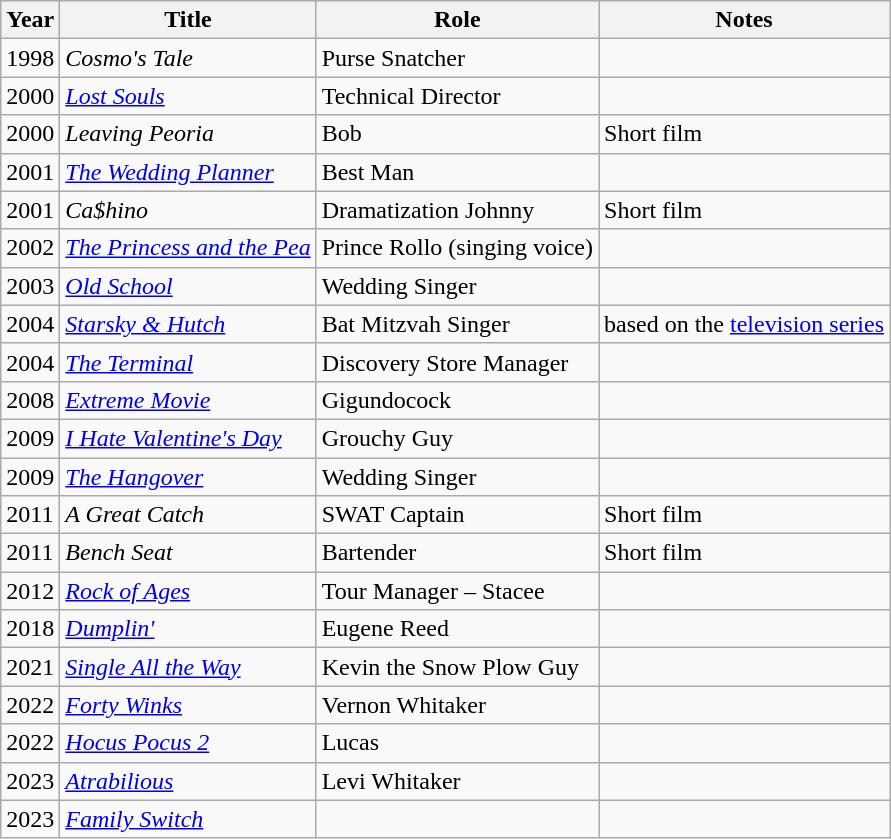<table class="wikitable">
<tr>
<th>Year</th>
<th>Title</th>
<th>Role</th>
<th>Notes</th>
</tr>
<tr>
<td>1998</td>
<td><em>Cosmo's Tale</em></td>
<td>Purse Snatcher</td>
<td></td>
</tr>
<tr>
<td>2000</td>
<td><em><a href='#'>Lost Souls</a></em></td>
<td>Technical Director</td>
<td></td>
</tr>
<tr>
<td>2000</td>
<td><em>Leaving Peoria</em></td>
<td>Bob</td>
<td>Short film</td>
</tr>
<tr>
<td>2001</td>
<td><em><a href='#'>The Wedding Planner</a></em></td>
<td>Best Man</td>
<td></td>
</tr>
<tr>
<td>2001</td>
<td><em>Ca$hino</em></td>
<td>Dramatization Johnny</td>
<td>Short film</td>
</tr>
<tr>
<td>2002</td>
<td><em><a href='#'>The Princess and the Pea</a></em></td>
<td>Prince Rollo (singing voice)</td>
<td></td>
</tr>
<tr>
<td>2003</td>
<td><em><a href='#'>Old School</a></em></td>
<td>Wedding Singer</td>
<td></td>
</tr>
<tr>
<td>2004</td>
<td><em><a href='#'>Starsky & Hutch</a></em></td>
<td>Bat Mitzvah Singer</td>
<td>based on the <a href='#'>television series</a></td>
</tr>
<tr>
<td>2004</td>
<td><em><a href='#'>The Terminal</a></em></td>
<td>Discovery Store Manager</td>
<td></td>
</tr>
<tr>
<td>2008</td>
<td><em><a href='#'>Extreme Movie</a></em></td>
<td>Gigundocock</td>
<td></td>
</tr>
<tr>
<td>2009</td>
<td><em><a href='#'>I Hate Valentine's Day</a></em></td>
<td>Grouchy Guy</td>
<td></td>
</tr>
<tr>
<td>2009</td>
<td><em><a href='#'>The Hangover</a></em></td>
<td>Wedding Singer</td>
<td></td>
</tr>
<tr>
<td>2011</td>
<td><em>A Great Catch</em></td>
<td>SWAT Captain</td>
<td>Short film</td>
</tr>
<tr>
<td>2011</td>
<td><em>Bench Seat</em></td>
<td>Bartender</td>
<td>Short film</td>
</tr>
<tr>
<td>2012</td>
<td><em><a href='#'>Rock of Ages</a></em></td>
<td>Tour Manager – Stacee</td>
<td></td>
</tr>
<tr>
<td>2018</td>
<td><em><a href='#'>Dumplin'</a></em></td>
<td>Eugene Reed</td>
<td></td>
</tr>
<tr>
<td>2021</td>
<td><em><a href='#'>Single All the Way</a></em></td>
<td>Kevin the Snow Plow Guy</td>
<td></td>
</tr>
<tr>
<td>2022</td>
<td><em><a href='#'>Forty Winks</a></em></td>
<td>Vernon Whitaker</td>
<td></td>
</tr>
<tr>
<td>2022</td>
<td><em><a href='#'>Hocus Pocus 2</a></em></td>
<td>Lucas</td>
<td></td>
</tr>
<tr>
<td>2023</td>
<td><em><a href='#'>Atrabilious</a></em></td>
<td>Levi Whitaker</td>
<td></td>
</tr>
<tr>
<td>2023</td>
<td><em><a href='#'>Family Switch</a></em></td>
<td></td>
<td></td>
</tr>
</table>
